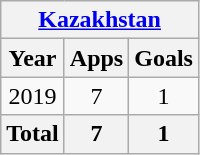<table class="wikitable" style="text-align:center">
<tr>
<th colspan=3><a href='#'>Kazakhstan</a></th>
</tr>
<tr>
<th>Year</th>
<th>Apps</th>
<th>Goals</th>
</tr>
<tr>
<td>2019</td>
<td>7</td>
<td>1</td>
</tr>
<tr>
<th>Total</th>
<th>7</th>
<th>1</th>
</tr>
</table>
